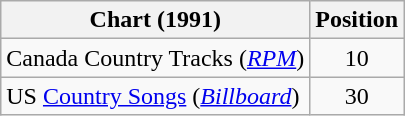<table class="wikitable sortable">
<tr>
<th scope="col">Chart (1991)</th>
<th scope="col">Position</th>
</tr>
<tr>
<td>Canada Country Tracks (<em><a href='#'>RPM</a></em>)</td>
<td align="center">10</td>
</tr>
<tr>
<td>US <a href='#'>Country Songs</a> (<em><a href='#'>Billboard</a></em>)</td>
<td align="center">30</td>
</tr>
</table>
